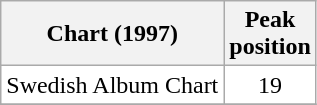<table class="wikitable sortable" ! style="background: #ffffff;">
<tr>
<th align="left">Chart (1997)</th>
<th align="left">Peak<br>position</th>
</tr>
<tr>
<td align="left">Swedish Album Chart</td>
<td align="center">19</td>
</tr>
<tr>
</tr>
</table>
